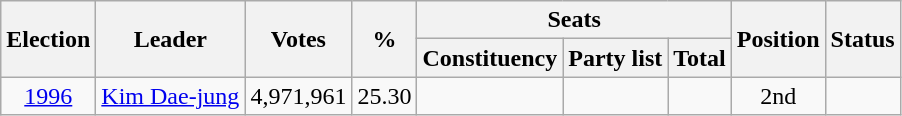<table class="wikitable" style="text-align:center">
<tr>
<th rowspan="2">Election</th>
<th rowspan="2">Leader</th>
<th rowspan="2">Votes</th>
<th rowspan="2">%</th>
<th colspan="3">Seats</th>
<th rowspan="2">Position</th>
<th rowspan="2">Status</th>
</tr>
<tr>
<th>Constituency</th>
<th>Party list</th>
<th>Total</th>
</tr>
<tr>
<td><a href='#'>1996</a></td>
<td><a href='#'>Kim Dae-jung</a></td>
<td>4,971,961</td>
<td>25.30</td>
<td></td>
<td></td>
<td></td>
<td>2nd</td>
<td></td>
</tr>
</table>
